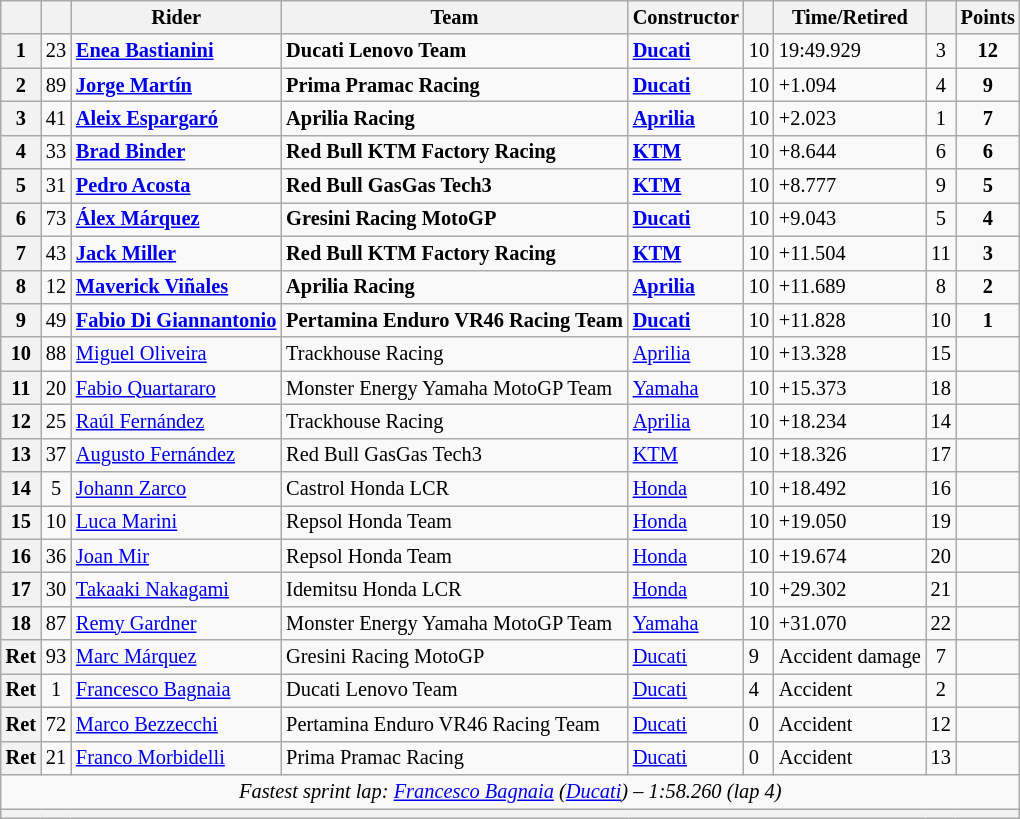<table class="wikitable sortable" style="font-size: 85%;">
<tr>
<th scope="col"></th>
<th scope="col"></th>
<th scope="col">Rider</th>
<th scope="col">Team</th>
<th scope="col">Constructor</th>
<th scope="col" class="unsortable"></th>
<th scope="col" class="unsortable">Time/Retired</th>
<th scope="col"></th>
<th scope="col">Points</th>
</tr>
<tr>
<th scope="row">1</th>
<td align="center">23</td>
<td data-sort-value="bas"> <strong><a href='#'>Enea Bastianini</a></strong></td>
<td><strong>Ducati Lenovo Team</strong></td>
<td><strong><a href='#'>Ducati</a></strong></td>
<td>10</td>
<td>19:49.929</td>
<td align="center">3</td>
<td align="center"><strong>12</strong></td>
</tr>
<tr>
<th scope="row">2</th>
<td align="center">89</td>
<td data-sort-value="mart"> <strong><a href='#'>Jorge Martín</a></strong></td>
<td><strong>Prima Pramac Racing</strong></td>
<td><strong><a href='#'>Ducati</a></strong></td>
<td>10</td>
<td>+1.094</td>
<td align="center">4</td>
<td align="center"><strong>9</strong></td>
</tr>
<tr>
<th scope="row">3</th>
<td align="center">41</td>
<td data-sort-value="esp"> <strong><a href='#'>Aleix Espargaró</a></strong></td>
<td><strong>Aprilia Racing</strong></td>
<td><strong><a href='#'>Aprilia</a></strong></td>
<td>10</td>
<td>+2.023</td>
<td align="center">1</td>
<td align="center"><strong>7</strong></td>
</tr>
<tr>
<th scope="row">4</th>
<td align="center">33</td>
<td data-sort-value="bin"> <strong><a href='#'>Brad Binder</a></strong></td>
<td><strong>Red Bull KTM Factory Racing</strong></td>
<td><strong><a href='#'>KTM</a></strong></td>
<td>10</td>
<td>+8.644</td>
<td align="center">6</td>
<td align="center"><strong>6</strong></td>
</tr>
<tr>
<th scope="row">5</th>
<td align="center">31</td>
<td data-sort-value="aco"> <strong><a href='#'>Pedro Acosta</a></strong></td>
<td><strong>Red Bull GasGas Tech3</strong></td>
<td><strong><a href='#'>KTM</a></strong></td>
<td>10</td>
<td>+8.777</td>
<td align="center">9</td>
<td align="center"><strong>5</strong></td>
</tr>
<tr>
<th scope="row">6</th>
<td align="center">73</td>
<td data-sort-value="marqa"> <strong><a href='#'>Álex Márquez</a></strong></td>
<td><strong>Gresini Racing MotoGP</strong></td>
<td><strong><a href='#'>Ducati</a></strong></td>
<td>10</td>
<td>+9.043</td>
<td align="center">5</td>
<td align="center"><strong>4</strong></td>
</tr>
<tr>
<th scope="row">7</th>
<td align="center">43</td>
<td data-sort-value="mil"> <strong><a href='#'>Jack Miller</a></strong></td>
<td><strong>Red Bull KTM Factory Racing</strong></td>
<td><strong><a href='#'>KTM</a></strong></td>
<td>10</td>
<td>+11.504</td>
<td align="center">11</td>
<td align="center"><strong>3</strong></td>
</tr>
<tr>
<th scope="row">8</th>
<td align="center">12</td>
<td data-sort-value="vin"> <strong><a href='#'>Maverick Viñales</a></strong></td>
<td><strong>Aprilia Racing</strong></td>
<td><strong><a href='#'>Aprilia</a></strong></td>
<td>10</td>
<td>+11.689</td>
<td align="center">8</td>
<td align="center"><strong>2</strong></td>
</tr>
<tr>
<th scope="row">9</th>
<td align="center">49</td>
<td data-sort-value="dig"> <strong><a href='#'>Fabio Di Giannantonio</a></strong></td>
<td><strong>Pertamina Enduro VR46 Racing Team</strong></td>
<td><strong><a href='#'>Ducati</a></strong></td>
<td>10</td>
<td>+11.828</td>
<td align="center">10</td>
<td align="center"><strong>1</strong></td>
</tr>
<tr>
<th scope="row">10</th>
<td align="center">88</td>
<td data-sort-value="oli"> <a href='#'>Miguel Oliveira</a></td>
<td>Trackhouse Racing</td>
<td><a href='#'>Aprilia</a></td>
<td>10</td>
<td>+13.328</td>
<td align="center">15</td>
<td></td>
</tr>
<tr>
<th scope="row">11</th>
<td align="center">20</td>
<td data-sort-value="qua"> <a href='#'>Fabio Quartararo</a></td>
<td>Monster Energy Yamaha MotoGP Team</td>
<td><a href='#'>Yamaha</a></td>
<td>10</td>
<td>+15.373</td>
<td align="center">18</td>
<td></td>
</tr>
<tr>
<th scope="row">12</th>
<td align="center">25</td>
<td data-sort-value="ferr"> <a href='#'>Raúl Fernández</a></td>
<td>Trackhouse Racing</td>
<td><a href='#'>Aprilia</a></td>
<td>10</td>
<td>+18.234</td>
<td align="center">14</td>
<td></td>
</tr>
<tr>
<th scope="row">13</th>
<td align="center">37</td>
<td data-sort-value="fera"> <a href='#'>Augusto Fernández</a></td>
<td>Red Bull GasGas Tech3</td>
<td><a href='#'>KTM</a></td>
<td>10</td>
<td>+18.326</td>
<td align="center">17</td>
<td></td>
</tr>
<tr>
<th scope="row">14</th>
<td align="center">5</td>
<td data-sort-value="zar"> <a href='#'>Johann Zarco</a></td>
<td>Castrol Honda LCR</td>
<td><a href='#'>Honda</a></td>
<td>10</td>
<td>+18.492</td>
<td align="center">16</td>
<td></td>
</tr>
<tr>
<th scope="row">15</th>
<td align="center">10</td>
<td data-sort-value="mari"> <a href='#'>Luca Marini</a></td>
<td>Repsol Honda Team</td>
<td><a href='#'>Honda</a></td>
<td>10</td>
<td>+19.050</td>
<td align="center">19</td>
<td></td>
</tr>
<tr>
<th scope="row">16</th>
<td align="center">36</td>
<td data-sort-value="mir"> <a href='#'>Joan Mir</a></td>
<td>Repsol Honda Team</td>
<td><a href='#'>Honda</a></td>
<td>10</td>
<td>+19.674</td>
<td align="center">20</td>
<td></td>
</tr>
<tr>
<th scope="row">17</th>
<td align="center">30</td>
<td data-sort-value="nak"> <a href='#'>Takaaki Nakagami</a></td>
<td>Idemitsu Honda LCR</td>
<td><a href='#'>Honda</a></td>
<td>10</td>
<td>+29.302</td>
<td align="center">21</td>
<td></td>
</tr>
<tr>
<th scope="row">18</th>
<td align="center">87</td>
<td data-sort-value="gar"> <a href='#'>Remy Gardner</a></td>
<td>Monster Energy Yamaha MotoGP Team</td>
<td><a href='#'>Yamaha</a></td>
<td>10</td>
<td>+31.070</td>
<td align="center">22</td>
<td></td>
</tr>
<tr>
<th scope="row">Ret</th>
<td align="center">93</td>
<td data-sort-value="marqm"> <a href='#'>Marc Márquez</a></td>
<td>Gresini Racing MotoGP</td>
<td><a href='#'>Ducati</a></td>
<td>9</td>
<td>Accident damage</td>
<td align="center">7</td>
<td></td>
</tr>
<tr>
<th scope="row">Ret</th>
<td align="center">1</td>
<td data-sort-value="bag"> <a href='#'>Francesco Bagnaia</a></td>
<td>Ducati Lenovo Team</td>
<td><a href='#'>Ducati</a></td>
<td>4</td>
<td>Accident</td>
<td align="center">2</td>
<td></td>
</tr>
<tr>
<th scope="row">Ret</th>
<td align="center">72</td>
<td data-sort-value="bez"> <a href='#'>Marco Bezzecchi</a></td>
<td>Pertamina Enduro VR46 Racing Team</td>
<td><a href='#'>Ducati</a></td>
<td>0</td>
<td>Accident</td>
<td align="center">12</td>
<td></td>
</tr>
<tr>
<th scope="row">Ret</th>
<td align="center">21</td>
<td data-sort-value="mor"> <a href='#'>Franco Morbidelli</a></td>
<td>Prima Pramac Racing</td>
<td><a href='#'>Ducati</a></td>
<td>0</td>
<td>Accident</td>
<td align="center">13</td>
<td></td>
</tr>
<tr class="sortbottom">
<td colspan="9" style="text-align:center"><em>Fastest sprint lap:  <a href='#'>Francesco Bagnaia</a> (<a href='#'>Ducati</a>) – 1:58.260 (lap 4)</em></td>
</tr>
<tr class="sortbottom">
<th colspan=9></th>
</tr>
</table>
